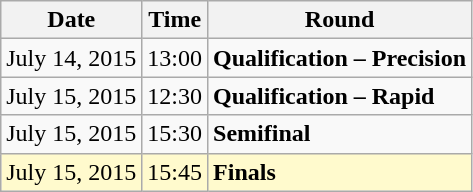<table class="wikitable">
<tr>
<th>Date</th>
<th>Time</th>
<th>Round</th>
</tr>
<tr>
<td>July 14, 2015</td>
<td>13:00</td>
<td><strong> Qualification – Precision</strong></td>
</tr>
<tr>
<td>July 15, 2015</td>
<td>12:30</td>
<td><strong> Qualification – Rapid </strong></td>
</tr>
<tr>
<td>July 15, 2015</td>
<td>15:30</td>
<td><strong> Semifinal </strong></td>
</tr>
<tr style=background:lemonchiffon>
<td>July 15, 2015</td>
<td>15:45</td>
<td><strong>Finals</strong></td>
</tr>
</table>
